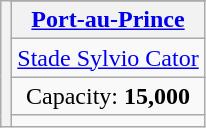<table class="wikitable" style="text-align:center">
<tr>
<th rowspan="8"></th>
</tr>
<tr>
<th><a href='#'>Port-au-Prince</a></th>
</tr>
<tr>
<td><a href='#'>Stade Sylvio Cator</a></td>
</tr>
<tr>
<td>Capacity: <strong>15,000</strong></td>
</tr>
<tr>
<td></td>
</tr>
</table>
